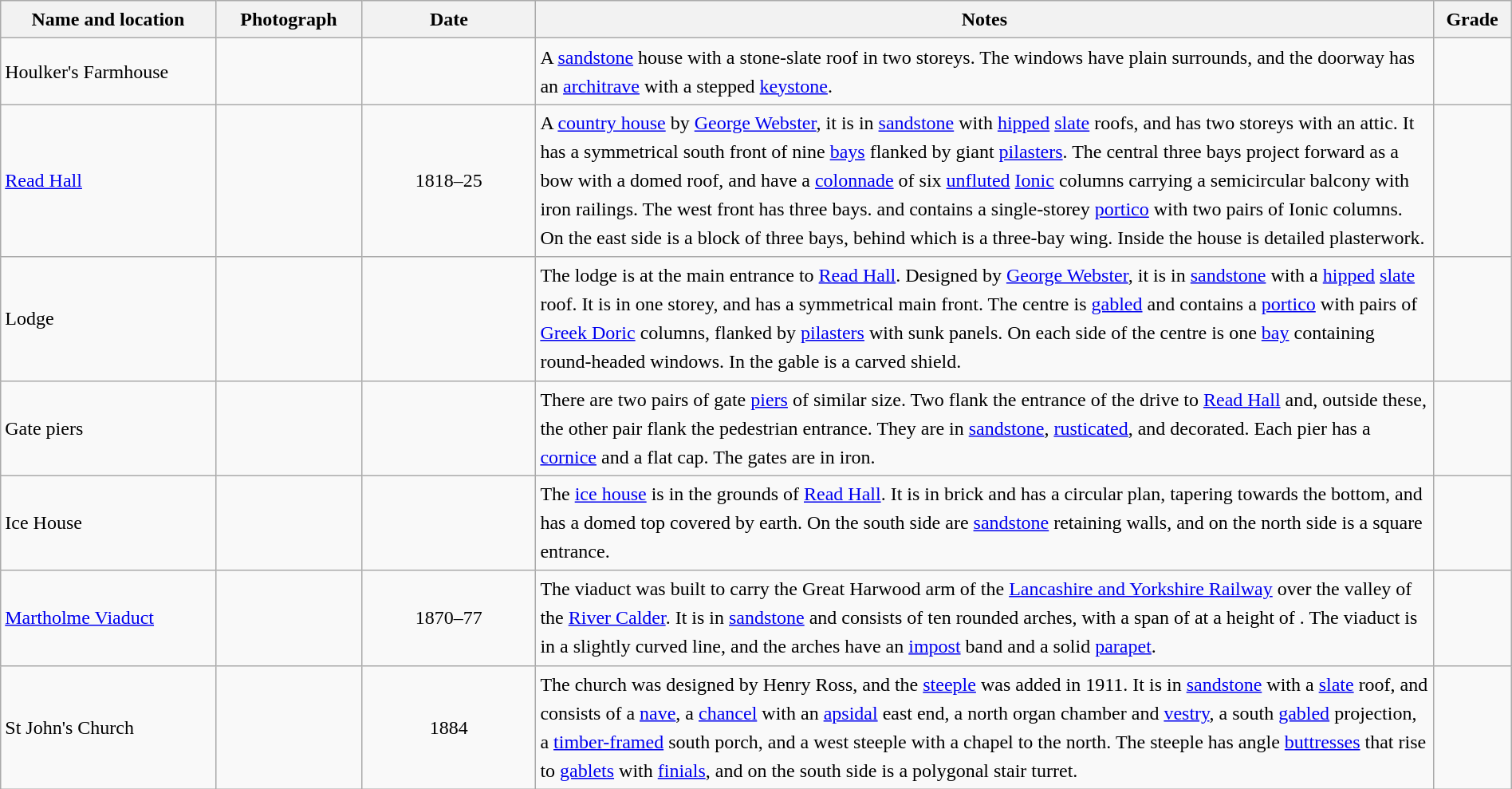<table class="wikitable sortable plainrowheaders" style="width:100%;border:0px;text-align:left;line-height:150%;">
<tr>
<th scope="col"  style="width:150px">Name and location</th>
<th scope="col"  style="width:100px" class="unsortable">Photograph</th>
<th scope="col"  style="width:120px">Date</th>
<th scope="col"  style="width:650px" class="unsortable">Notes</th>
<th scope="col"  style="width:50px">Grade</th>
</tr>
<tr>
<td>Houlker's Farmhouse<br><small></small></td>
<td></td>
<td align="center"></td>
<td>A <a href='#'>sandstone</a> house with a stone-slate roof in two storeys.  The windows have plain surrounds, and the doorway has an <a href='#'>architrave</a> with a stepped <a href='#'>keystone</a>.</td>
<td align="center" ></td>
</tr>
<tr>
<td><a href='#'>Read Hall</a><br><small></small></td>
<td></td>
<td align="center">1818–25</td>
<td>A <a href='#'>country house</a> by <a href='#'>George Webster</a>, it is in <a href='#'>sandstone</a> with <a href='#'>hipped</a> <a href='#'>slate</a> roofs, and has two storeys with an attic.  It has a symmetrical south front of nine <a href='#'>bays</a> flanked by giant <a href='#'>pilasters</a>.  The central three bays project forward as a bow with a domed roof, and have a <a href='#'>colonnade</a> of six <a href='#'>unfluted</a> <a href='#'>Ionic</a> columns carrying a semicircular balcony with iron railings.  The west front has three bays. and contains a single-storey <a href='#'>portico</a> with two pairs of Ionic columns.  On the east side is a block of three bays, behind which is a three-bay wing.  Inside the house is detailed plasterwork.</td>
<td align="center" ></td>
</tr>
<tr>
<td>Lodge<br><small></small></td>
<td></td>
<td align="center"></td>
<td>The lodge is at the main entrance to <a href='#'>Read Hall</a>.  Designed by <a href='#'>George Webster</a>, it is in <a href='#'>sandstone</a> with a <a href='#'>hipped</a> <a href='#'>slate</a> roof.  It is in one storey, and has a symmetrical main front.  The centre is <a href='#'>gabled</a> and contains a <a href='#'>portico</a> with pairs of <a href='#'>Greek Doric</a> columns, flanked by <a href='#'>pilasters</a> with sunk panels.  On each side of the centre is one <a href='#'>bay</a> containing round-headed windows.  In the gable is a carved shield.</td>
<td align="center" ></td>
</tr>
<tr>
<td>Gate piers<br><small></small></td>
<td></td>
<td align="center"></td>
<td>There are two pairs of gate <a href='#'>piers</a> of similar size.  Two flank the entrance of the drive to <a href='#'>Read Hall</a> and, outside these, the other pair flank the pedestrian entrance.  They are in <a href='#'>sandstone</a>, <a href='#'>rusticated</a>, and decorated.  Each pier has a <a href='#'>cornice</a> and a flat cap.  The gates are in iron.</td>
<td align="center" ></td>
</tr>
<tr>
<td>Ice House<br><small></small></td>
<td></td>
<td align="center"></td>
<td>The <a href='#'>ice house</a> is in the grounds of <a href='#'>Read Hall</a>.  It is in brick and has a circular plan, tapering towards the bottom, and has a domed top covered by earth.  On the south side are <a href='#'>sandstone</a> retaining walls, and on the north side is a square entrance.</td>
<td align="center" ></td>
</tr>
<tr>
<td><a href='#'>Martholme Viaduct</a><br><small></small></td>
<td></td>
<td align="center">1870–77</td>
<td>The viaduct was built to carry the Great Harwood arm of the <a href='#'>Lancashire and Yorkshire Railway</a> over the valley of the <a href='#'>River Calder</a>.  It is in <a href='#'>sandstone</a> and consists of ten rounded arches, with a span of  at a height of .  The viaduct is in a slightly curved line, and the arches have an <a href='#'>impost</a> band and a solid <a href='#'>parapet</a>.</td>
<td align="center" ></td>
</tr>
<tr>
<td>St John's Church<br><small></small></td>
<td></td>
<td align="center">1884</td>
<td>The church was designed by Henry Ross, and the <a href='#'>steeple</a> was added in 1911.  It is in <a href='#'>sandstone</a> with a <a href='#'>slate</a> roof, and consists of a <a href='#'>nave</a>, a <a href='#'>chancel</a> with an <a href='#'>apsidal</a> east end, a north organ chamber and <a href='#'>vestry</a>, a south <a href='#'>gabled</a> projection, a <a href='#'>timber-framed</a> south porch, and a west steeple with a chapel to the north.  The steeple has angle <a href='#'>buttresses</a> that rise to <a href='#'>gablets</a> with <a href='#'>finials</a>, and on the south side is a polygonal stair turret.</td>
<td align="center" ></td>
</tr>
<tr>
</tr>
</table>
